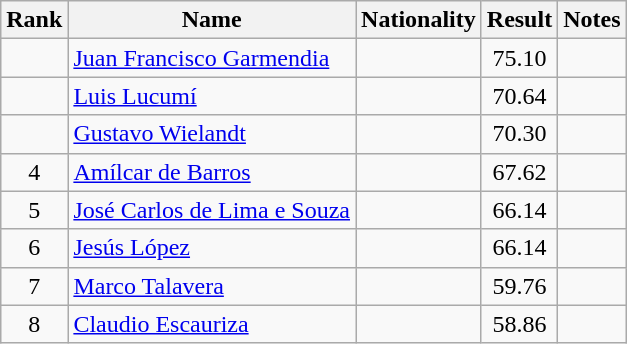<table class="wikitable sortable" style="text-align:center">
<tr>
<th>Rank</th>
<th>Name</th>
<th>Nationality</th>
<th>Result</th>
<th>Notes</th>
</tr>
<tr>
<td></td>
<td align=left><a href='#'>Juan Francisco Garmendia</a></td>
<td align=left></td>
<td>75.10</td>
<td></td>
</tr>
<tr>
<td></td>
<td align=left><a href='#'>Luis Lucumí</a></td>
<td align=left></td>
<td>70.64</td>
<td></td>
</tr>
<tr>
<td></td>
<td align=left><a href='#'>Gustavo Wielandt</a></td>
<td align=left></td>
<td>70.30</td>
<td></td>
</tr>
<tr>
<td>4</td>
<td align=left><a href='#'>Amílcar de Barros</a></td>
<td align=left></td>
<td>67.62</td>
<td></td>
</tr>
<tr>
<td>5</td>
<td align=left><a href='#'>José Carlos de Lima e Souza</a></td>
<td align=left></td>
<td>66.14</td>
<td></td>
</tr>
<tr>
<td>6</td>
<td align=left><a href='#'>Jesús López</a></td>
<td align=left></td>
<td>66.14</td>
<td></td>
</tr>
<tr>
<td>7</td>
<td align=left><a href='#'>Marco Talavera</a></td>
<td align=left></td>
<td>59.76</td>
<td></td>
</tr>
<tr>
<td>8</td>
<td align=left><a href='#'>Claudio Escauriza</a></td>
<td align=left></td>
<td>58.86</td>
<td></td>
</tr>
</table>
